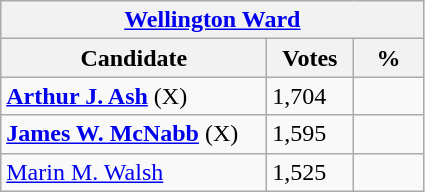<table class="wikitable">
<tr>
<th colspan="3"><a href='#'>Wellington Ward</a></th>
</tr>
<tr>
<th style="width: 170px">Candidate</th>
<th style="width: 50px">Votes</th>
<th style="width: 40px">%</th>
</tr>
<tr>
<td><strong><a href='#'>Arthur J. Ash</a></strong> (X)</td>
<td>1,704</td>
<td></td>
</tr>
<tr>
<td><strong><a href='#'>James W. McNabb</a></strong> (X)</td>
<td>1,595</td>
<td></td>
</tr>
<tr>
<td><a href='#'>Marin M. Walsh</a></td>
<td>1,525</td>
<td></td>
</tr>
</table>
